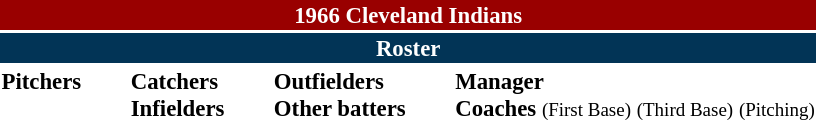<table class="toccolours" style="font-size: 95%;">
<tr>
<th colspan="10" style="background-color: #990000; color: white; text-align: center;">1966 Cleveland Indians</th>
</tr>
<tr>
<td colspan="10" style="background-color: #023456; color: white; text-align: center;"><strong>Roster</strong></td>
</tr>
<tr>
<td valign="top"><strong>Pitchers</strong><br>












</td>
<td width="25px"></td>
<td valign="top"><strong>Catchers</strong><br>



<strong>Infielders</strong>









</td>
<td width="25px"></td>
<td valign="top"><strong>Outfielders</strong><br>





<strong>Other batters</strong>


</td>
<td width="25px"></td>
<td valign="top"><strong>Manager</strong><br><strong>Coaches</strong>

 <small>(First Base)</small>
 <small>(Third Base)</small>
 <small>(Pitching)</small></td>
</tr>
</table>
